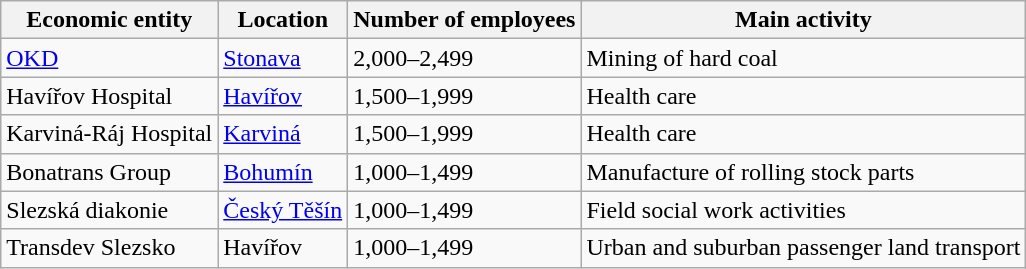<table class="wikitable sortable">
<tr>
<th>Economic entity</th>
<th>Location</th>
<th>Number of employees</th>
<th>Main activity</th>
</tr>
<tr>
<td><a href='#'>OKD</a></td>
<td><a href='#'>Stonava</a></td>
<td>2,000–2,499</td>
<td>Mining of hard coal</td>
</tr>
<tr>
<td>Havířov Hospital</td>
<td><a href='#'>Havířov</a></td>
<td>1,500–1,999</td>
<td>Health care</td>
</tr>
<tr>
<td>Karviná-Ráj Hospital</td>
<td><a href='#'>Karviná</a></td>
<td>1,500–1,999</td>
<td>Health care</td>
</tr>
<tr>
<td>Bonatrans Group</td>
<td><a href='#'>Bohumín</a></td>
<td>1,000–1,499</td>
<td>Manufacture of rolling stock parts</td>
</tr>
<tr>
<td>Slezská diakonie</td>
<td><a href='#'>Český Těšín</a></td>
<td>1,000–1,499</td>
<td>Field social work activities</td>
</tr>
<tr>
<td>Transdev Slezsko</td>
<td>Havířov</td>
<td>1,000–1,499</td>
<td>Urban and suburban passenger land transport</td>
</tr>
</table>
